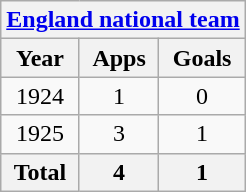<table class="wikitable" style="text-align:center">
<tr>
<th colspan=3><a href='#'>England national team</a></th>
</tr>
<tr>
<th>Year</th>
<th>Apps</th>
<th>Goals</th>
</tr>
<tr>
<td>1924</td>
<td>1</td>
<td>0</td>
</tr>
<tr>
<td>1925</td>
<td>3</td>
<td>1</td>
</tr>
<tr>
<th>Total</th>
<th>4</th>
<th>1</th>
</tr>
</table>
